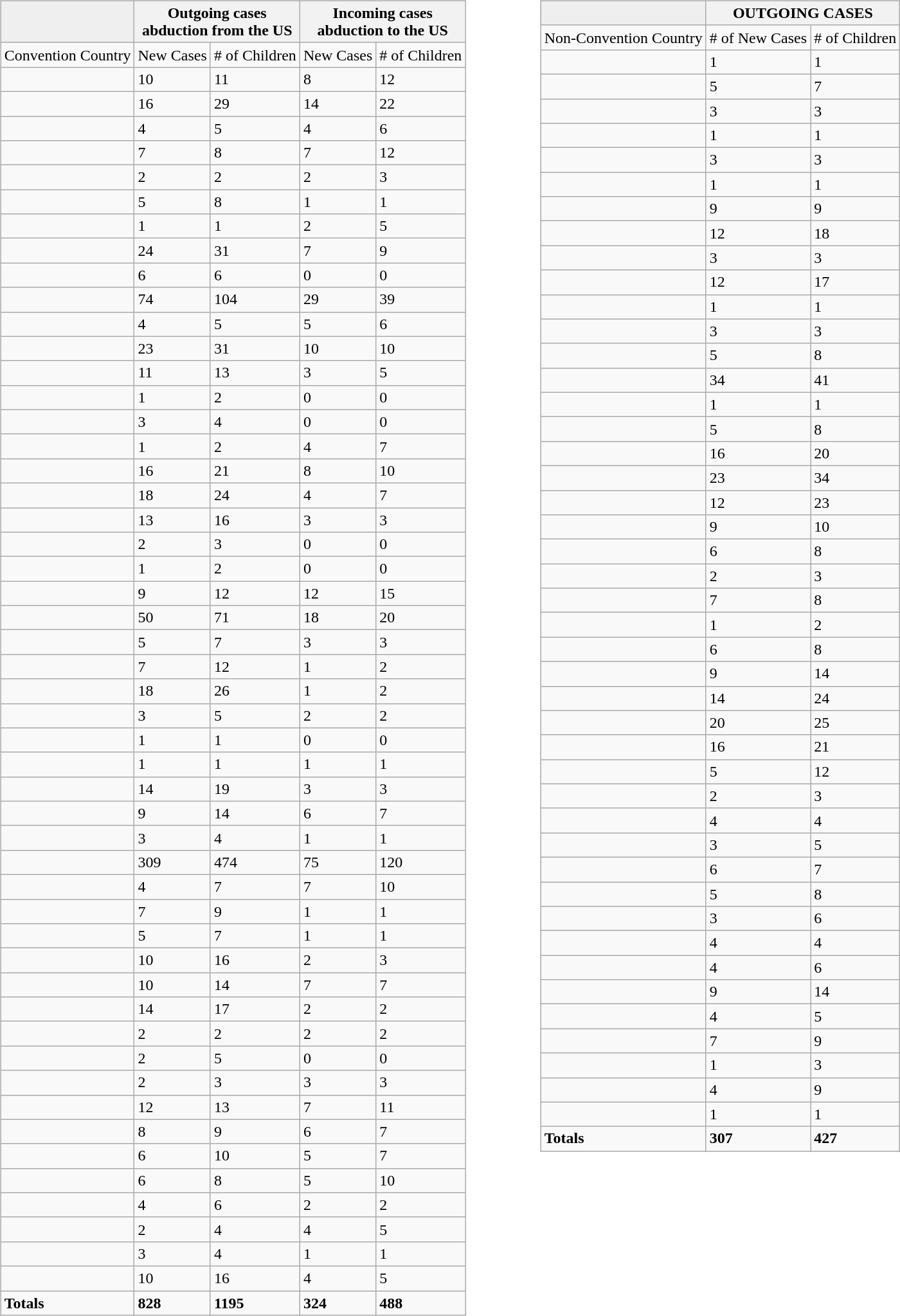<table border=0 width=1000>
<tr>
<td><br><table class="wikitable">
<tr>
<th style="background: #efefef;"></th>
<th colspan="2">Outgoing cases<br>abduction from the US</th>
<th colspan="2">Incoming cases<br>abduction to the US</th>
</tr>
<tr>
<td>Convention Country</td>
<td>New Cases</td>
<td># of Children</td>
<td>New Cases</td>
<td># of Children</td>
</tr>
<tr>
<td></td>
<td>10</td>
<td>11</td>
<td>8</td>
<td>12</td>
</tr>
<tr>
<td></td>
<td>16</td>
<td>29</td>
<td>14</td>
<td>22</td>
</tr>
<tr>
<td></td>
<td>4</td>
<td>5</td>
<td>4</td>
<td>6</td>
</tr>
<tr>
<td></td>
<td>7</td>
<td>8</td>
<td>7</td>
<td>12</td>
</tr>
<tr>
<td></td>
<td>2</td>
<td>2</td>
<td>2</td>
<td>3</td>
</tr>
<tr>
<td></td>
<td>5</td>
<td>8</td>
<td>1</td>
<td>1</td>
</tr>
<tr>
<td></td>
<td>1</td>
<td>1</td>
<td>2</td>
<td>5</td>
</tr>
<tr>
<td></td>
<td>24</td>
<td>31</td>
<td>7</td>
<td>9</td>
</tr>
<tr>
<td></td>
<td>6</td>
<td>6</td>
<td>0</td>
<td>0</td>
</tr>
<tr>
<td></td>
<td>74</td>
<td>104</td>
<td>29</td>
<td>39</td>
</tr>
<tr>
<td></td>
<td>4</td>
<td>5</td>
<td>5</td>
<td>6</td>
</tr>
<tr>
<td></td>
<td>23</td>
<td>31</td>
<td>10</td>
<td>10</td>
</tr>
<tr>
<td></td>
<td>11</td>
<td>13</td>
<td>3</td>
<td>5</td>
</tr>
<tr>
<td></td>
<td>1</td>
<td>2</td>
<td>0</td>
<td>0</td>
</tr>
<tr>
<td></td>
<td>3</td>
<td>4</td>
<td>0</td>
<td>0</td>
</tr>
<tr>
<td></td>
<td>1</td>
<td>2</td>
<td>4</td>
<td>7</td>
</tr>
<tr>
<td></td>
<td>16</td>
<td>21</td>
<td>8</td>
<td>10</td>
</tr>
<tr>
<td></td>
<td>18</td>
<td>24</td>
<td>4</td>
<td>7</td>
</tr>
<tr>
<td></td>
<td>13</td>
<td>16</td>
<td>3</td>
<td>3</td>
</tr>
<tr>
<td></td>
<td>2</td>
<td>3</td>
<td>0</td>
<td>0</td>
</tr>
<tr>
<td></td>
<td>1</td>
<td>2</td>
<td>0</td>
<td>0</td>
</tr>
<tr>
<td></td>
<td>9</td>
<td>12</td>
<td>12</td>
<td>15</td>
</tr>
<tr>
<td></td>
<td>50</td>
<td>71</td>
<td>18</td>
<td>20</td>
</tr>
<tr>
<td></td>
<td>5</td>
<td>7</td>
<td>3</td>
<td>3</td>
</tr>
<tr>
<td></td>
<td>7</td>
<td>12</td>
<td>1</td>
<td>2</td>
</tr>
<tr>
<td></td>
<td>18</td>
<td>26</td>
<td>1</td>
<td>2</td>
</tr>
<tr>
<td></td>
<td>3</td>
<td>5</td>
<td>2</td>
<td>2</td>
</tr>
<tr>
<td></td>
<td>1</td>
<td>1</td>
<td>0</td>
<td>0</td>
</tr>
<tr>
<td></td>
<td>1</td>
<td>1</td>
<td>1</td>
<td>1</td>
</tr>
<tr>
<td></td>
<td>14</td>
<td>19</td>
<td>3</td>
<td>3</td>
</tr>
<tr>
<td></td>
<td>9</td>
<td>14</td>
<td>6</td>
<td>7</td>
</tr>
<tr>
<td></td>
<td>3</td>
<td>4</td>
<td>1</td>
<td>1</td>
</tr>
<tr>
<td></td>
<td>309</td>
<td>474</td>
<td>75</td>
<td>120</td>
</tr>
<tr>
<td></td>
<td>4</td>
<td>7</td>
<td>7</td>
<td>10</td>
</tr>
<tr>
<td></td>
<td>7</td>
<td>9</td>
<td>1</td>
<td>1</td>
</tr>
<tr>
<td></td>
<td>5</td>
<td>7</td>
<td>1</td>
<td>1</td>
</tr>
<tr>
<td></td>
<td>10</td>
<td>16</td>
<td>2</td>
<td>3</td>
</tr>
<tr>
<td></td>
<td>10</td>
<td>14</td>
<td>7</td>
<td>7</td>
</tr>
<tr>
<td></td>
<td>14</td>
<td>17</td>
<td>2</td>
<td>2</td>
</tr>
<tr>
<td></td>
<td>2</td>
<td>2</td>
<td>2</td>
<td>2</td>
</tr>
<tr>
<td></td>
<td>2</td>
<td>5</td>
<td>0</td>
<td>0</td>
</tr>
<tr>
<td></td>
<td>2</td>
<td>3</td>
<td>3</td>
<td>3</td>
</tr>
<tr>
<td></td>
<td>12</td>
<td>13</td>
<td>7</td>
<td>11</td>
</tr>
<tr>
<td></td>
<td>8</td>
<td>9</td>
<td>6</td>
<td>7</td>
</tr>
<tr>
<td></td>
<td>6</td>
<td>10</td>
<td>5</td>
<td>7</td>
</tr>
<tr>
<td></td>
<td>6</td>
<td>8</td>
<td>5</td>
<td>10</td>
</tr>
<tr>
<td></td>
<td>4</td>
<td>6</td>
<td>2</td>
<td>2</td>
</tr>
<tr>
<td></td>
<td>2</td>
<td>4</td>
<td>4</td>
<td>5</td>
</tr>
<tr>
<td></td>
<td>3</td>
<td>4</td>
<td>1</td>
<td>1</td>
</tr>
<tr>
<td></td>
<td>10</td>
<td>16</td>
<td>4</td>
<td>5</td>
</tr>
<tr>
<td><strong>Totals</strong></td>
<td><strong>828</strong></td>
<td><strong>1195</strong></td>
<td><strong>324</strong></td>
<td><strong>488</strong></td>
</tr>
</table>
</td>
<td valign="top"><br><table class="wikitable">
<tr>
<th style="background: #efefef;"></th>
<th colspan="2">OUTGOING CASES</th>
</tr>
<tr>
<td>Non-Convention Country</td>
<td># of New Cases</td>
<td># of Children</td>
</tr>
<tr>
<td></td>
<td>1</td>
<td>1</td>
</tr>
<tr>
<td></td>
<td>5</td>
<td>7</td>
</tr>
<tr>
<td></td>
<td>3</td>
<td>3</td>
</tr>
<tr>
<td></td>
<td>1</td>
<td>1</td>
</tr>
<tr>
<td></td>
<td>3</td>
<td>3</td>
</tr>
<tr>
<td></td>
<td>1</td>
<td>1</td>
</tr>
<tr>
<td></td>
<td>9</td>
<td>9</td>
</tr>
<tr>
<td></td>
<td>12</td>
<td>18</td>
</tr>
<tr>
<td></td>
<td>3</td>
<td>3</td>
</tr>
<tr>
<td></td>
<td>12</td>
<td>17</td>
</tr>
<tr>
<td></td>
<td>1</td>
<td>1</td>
</tr>
<tr>
<td></td>
<td>3</td>
<td>3</td>
</tr>
<tr>
<td></td>
<td>5</td>
<td>8</td>
</tr>
<tr>
<td></td>
<td>34</td>
<td>41</td>
</tr>
<tr>
<td></td>
<td>1</td>
<td>1</td>
</tr>
<tr>
<td></td>
<td>5</td>
<td>8</td>
</tr>
<tr>
<td></td>
<td>16</td>
<td>20</td>
</tr>
<tr>
<td></td>
<td>23</td>
<td>34</td>
</tr>
<tr>
<td></td>
<td>12</td>
<td>23</td>
</tr>
<tr>
<td></td>
<td>9</td>
<td>10</td>
</tr>
<tr>
<td></td>
<td>6</td>
<td>8</td>
</tr>
<tr>
<td></td>
<td>2</td>
<td>3</td>
</tr>
<tr>
<td></td>
<td>7</td>
<td>8</td>
</tr>
<tr>
<td></td>
<td>1</td>
<td>2</td>
</tr>
<tr>
<td></td>
<td>6</td>
<td>8</td>
</tr>
<tr>
<td></td>
<td>9</td>
<td>14</td>
</tr>
<tr>
<td></td>
<td>14</td>
<td>24</td>
</tr>
<tr>
<td></td>
<td>20</td>
<td>25</td>
</tr>
<tr>
<td></td>
<td>16</td>
<td>21</td>
</tr>
<tr>
<td></td>
<td>5</td>
<td>12</td>
</tr>
<tr>
<td></td>
<td>2</td>
<td>3</td>
</tr>
<tr>
<td></td>
<td>4</td>
<td>4</td>
</tr>
<tr>
<td></td>
<td>3</td>
<td>5</td>
</tr>
<tr>
<td></td>
<td>6</td>
<td>7</td>
</tr>
<tr>
<td></td>
<td>5</td>
<td>8</td>
</tr>
<tr>
<td></td>
<td>3</td>
<td>6</td>
</tr>
<tr>
<td></td>
<td>4</td>
<td>4</td>
</tr>
<tr>
<td></td>
<td>4</td>
<td>6</td>
</tr>
<tr>
<td></td>
<td>9</td>
<td>14</td>
</tr>
<tr>
<td></td>
<td>4</td>
<td>5</td>
</tr>
<tr>
<td></td>
<td>7</td>
<td>9</td>
</tr>
<tr>
<td></td>
<td>1</td>
<td>3</td>
</tr>
<tr>
<td></td>
<td>4</td>
<td>9</td>
</tr>
<tr>
<td></td>
<td>1</td>
<td>1</td>
</tr>
<tr>
<td><strong>Totals</strong></td>
<td><strong>307</strong></td>
<td><strong>427</strong></td>
</tr>
</table>
</td>
</tr>
</table>
